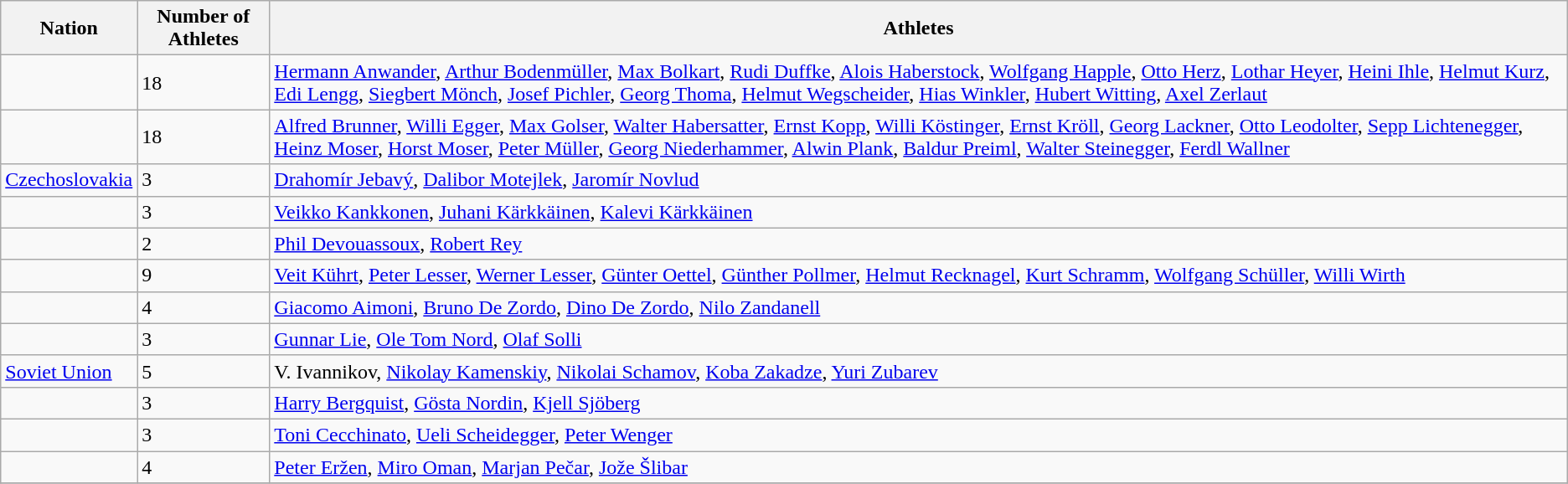<table class="wikitable sortable">
<tr>
<th class="unsortable">Nation</th>
<th>Number of Athletes</th>
<th class="unsortable">Athletes</th>
</tr>
<tr>
<td></td>
<td>18</td>
<td><a href='#'>Hermann Anwander</a>, <a href='#'>Arthur Bodenmüller</a>, <a href='#'>Max Bolkart</a>, <a href='#'>Rudi Duffke</a>, <a href='#'>Alois Haberstock</a>, <a href='#'>Wolfgang Happle</a>, <a href='#'>Otto Herz</a>, <a href='#'>Lothar Heyer</a>, <a href='#'>Heini Ihle</a>, <a href='#'>Helmut Kurz</a>, <a href='#'>Edi Lengg</a>, <a href='#'>Siegbert Mönch</a>, <a href='#'>Josef Pichler</a>, <a href='#'>Georg Thoma</a>, <a href='#'>Helmut Wegscheider</a>,  <a href='#'>Hias Winkler</a>, <a href='#'>Hubert Witting</a>, <a href='#'>Axel Zerlaut</a></td>
</tr>
<tr>
<td></td>
<td>18</td>
<td><a href='#'>Alfred Brunner</a>, <a href='#'>Willi Egger</a>, <a href='#'>Max Golser</a>, <a href='#'>Walter Habersatter</a>, <a href='#'>Ernst Kopp</a>, <a href='#'>Willi Köstinger</a>, <a href='#'>Ernst Kröll</a>, <a href='#'>Georg Lackner</a>, <a href='#'>Otto Leodolter</a>, <a href='#'>Sepp Lichtenegger</a>, <a href='#'>Heinz Moser</a>, <a href='#'>Horst Moser</a>, <a href='#'>Peter Müller</a>, <a href='#'>Georg Niederhammer</a>, <a href='#'>Alwin Plank</a>, <a href='#'>Baldur Preiml</a>, <a href='#'>Walter Steinegger</a>, <a href='#'>Ferdl Wallner</a></td>
</tr>
<tr>
<td> <a href='#'>Czechoslovakia</a></td>
<td>3</td>
<td><a href='#'>Drahomír Jebavý</a>, <a href='#'>Dalibor Motejlek</a>, <a href='#'>Jaromír Novlud</a></td>
</tr>
<tr>
<td></td>
<td>3</td>
<td><a href='#'>Veikko Kankkonen</a>, <a href='#'>Juhani Kärkkäinen</a>, <a href='#'>Kalevi Kärkkäinen</a></td>
</tr>
<tr>
<td></td>
<td>2</td>
<td><a href='#'>Phil Devouassoux</a>, <a href='#'>Robert Rey</a></td>
</tr>
<tr>
<td></td>
<td>9</td>
<td><a href='#'>Veit Kührt</a>, <a href='#'>Peter Lesser</a>, <a href='#'>Werner Lesser</a>, <a href='#'>Günter Oettel</a>, <a href='#'>Günther Pollmer</a>, <a href='#'>Helmut Recknagel</a>, <a href='#'>Kurt Schramm</a>, <a href='#'>Wolfgang Schüller</a>, <a href='#'>Willi Wirth</a></td>
</tr>
<tr>
<td></td>
<td>4</td>
<td><a href='#'>Giacomo Aimoni</a>, <a href='#'>Bruno De Zordo</a>, <a href='#'>Dino De Zordo</a>, <a href='#'>Nilo Zandanell</a></td>
</tr>
<tr>
<td></td>
<td>3</td>
<td><a href='#'>Gunnar Lie</a>, <a href='#'>Ole Tom Nord</a>, <a href='#'>Olaf Solli</a></td>
</tr>
<tr>
<td> <a href='#'>Soviet Union</a></td>
<td>5</td>
<td>V. Ivannikov, <a href='#'>Nikolay Kamenskiy</a>, <a href='#'>Nikolai Schamov</a>, <a href='#'>Koba Zakadze</a>, <a href='#'>Yuri Zubarev</a></td>
</tr>
<tr>
<td></td>
<td>3</td>
<td><a href='#'>Harry Bergquist</a>, <a href='#'>Gösta Nordin</a>, <a href='#'>Kjell Sjöberg</a></td>
</tr>
<tr>
<td></td>
<td>3</td>
<td><a href='#'>Toni Cecchinato</a>, <a href='#'>Ueli Scheidegger</a>, <a href='#'>Peter Wenger</a></td>
</tr>
<tr>
<td></td>
<td>4</td>
<td><a href='#'>Peter Eržen</a>, <a href='#'>Miro Oman</a>, <a href='#'>Marjan Pečar</a>, <a href='#'>Jože Šlibar</a></td>
</tr>
<tr>
</tr>
</table>
